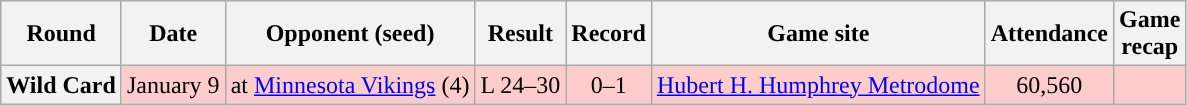<table class="wikitable" style="text-align:center">
<tr>
<th>Round</th>
<th>Date</th>
<th>Opponent (seed)</th>
<th>Result</th>
<th>Record</th>
<th>Game site</th>
<th>Attendance</th>
<th>Game<br>recap</th>
</tr>
<tr style="background:#fcc">
<th>Wild Card</th>
<td>January 9</td>
<td>at <a href='#'>Minnesota Vikings</a> (4)</td>
<td>L 24–30</td>
<td>0–1</td>
<td><a href='#'>Hubert H. Humphrey Metrodome</a></td>
<td>60,560</td>
<td></td>
</tr>
</table>
